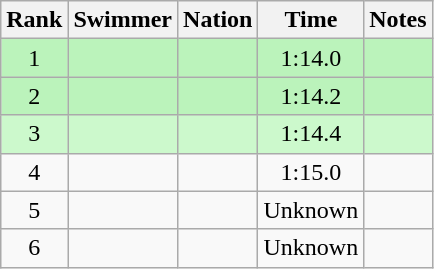<table class="wikitable sortable" style="text-align:center">
<tr>
<th>Rank</th>
<th>Swimmer</th>
<th>Nation</th>
<th>Time</th>
<th>Notes</th>
</tr>
<tr style="background:#bbf3bb;">
<td>1</td>
<td align=left></td>
<td align=left></td>
<td>1:14.0</td>
<td></td>
</tr>
<tr style="background:#bbf3bb;">
<td>2</td>
<td align=left></td>
<td align=left></td>
<td>1:14.2</td>
<td></td>
</tr>
<tr style="background:#ccf9cc;">
<td>3</td>
<td align=left></td>
<td align=left></td>
<td>1:14.4</td>
<td></td>
</tr>
<tr>
<td>4</td>
<td align=left></td>
<td align=left></td>
<td>1:15.0</td>
<td></td>
</tr>
<tr>
<td>5</td>
<td align=left></td>
<td align=left></td>
<td>Unknown</td>
<td></td>
</tr>
<tr>
<td>6</td>
<td align=left></td>
<td align=left></td>
<td>Unknown</td>
<td></td>
</tr>
</table>
